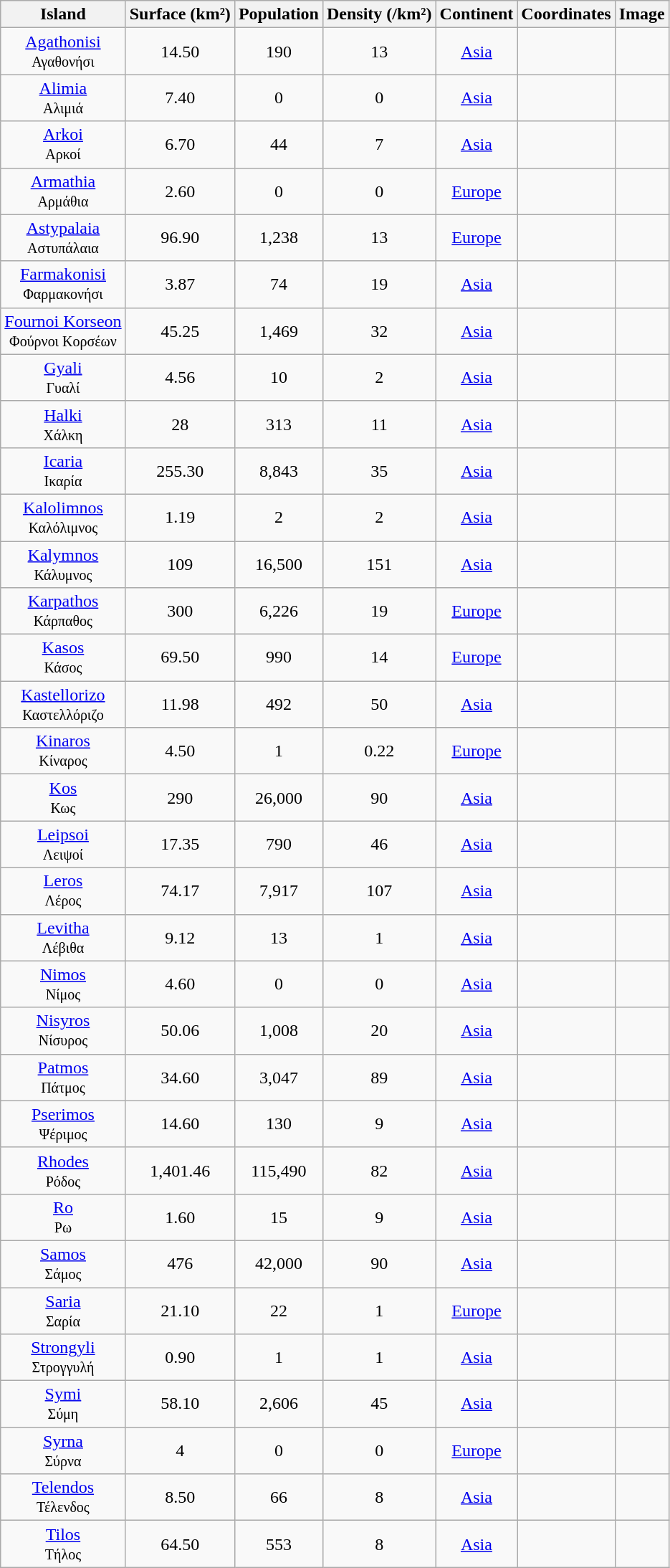<table class="wikitable sortable">
<tr>
<th>Island</th>
<th>Surface (km²)</th>
<th>Population</th>
<th>Density (/km²)</th>
<th>Continent</th>
<th>Coordinates</th>
<th>Image</th>
</tr>
<tr>
<td align="center"><a href='#'>Agathonisi</a><br><small>Αγαθονήσι</small></td>
<td align="center">14.50</td>
<td align="center">190</td>
<td align="center">13</td>
<td align="center"><a href='#'>Asia</a></td>
<td align="center"></td>
<td></td>
</tr>
<tr>
<td align="center"><a href='#'>Alimia</a><br><small>Αλιμιά</small></td>
<td align="center">7.40</td>
<td align="center">0</td>
<td align="center">0</td>
<td align="center"><a href='#'>Asia</a></td>
<td align="center"></td>
<td></td>
</tr>
<tr>
<td align="center"><a href='#'>Arkoi</a><br><small>Αρκοί</small></td>
<td align="center">6.70</td>
<td align="center">44</td>
<td align="center">7</td>
<td align="center"><a href='#'>Asia</a></td>
<td align="center"></td>
<td></td>
</tr>
<tr>
<td align="center"><a href='#'>Armathia</a><br><small>Αρμάθια</small></td>
<td align="center">2.60</td>
<td align="center">0</td>
<td align="center">0</td>
<td align="center"><a href='#'>Europe</a></td>
<td align="center"></td>
<td></td>
</tr>
<tr>
<td align="center"><a href='#'>Astypalaia</a><br><small>Αστυπάλαια</small></td>
<td align="center">96.90</td>
<td align="center">1,238</td>
<td align="center">13</td>
<td align="center"><a href='#'>Europe</a></td>
<td align="center"></td>
<td></td>
</tr>
<tr>
<td align="center"><a href='#'>Farmakonisi</a><br><small>Φαρμακονήσι</small></td>
<td align="center">3.87</td>
<td align="center">74</td>
<td align="center">19</td>
<td align="center"><a href='#'>Asia</a></td>
<td align="center"></td>
<td></td>
</tr>
<tr>
<td align="center"><a href='#'>Fournoi Korseon</a><br><small>Φούρνοι Κορσέων</small></td>
<td align="center">45.25</td>
<td align="center">1,469</td>
<td align="center">32</td>
<td align="center"><a href='#'>Asia</a></td>
<td align="center"></td>
<td></td>
</tr>
<tr>
<td align="center"><a href='#'>Gyali</a><br><small>Γυαλί</small></td>
<td align="center">4.56</td>
<td align="center">10</td>
<td align="center">2</td>
<td align="center"><a href='#'>Asia</a></td>
<td align="center"></td>
<td></td>
</tr>
<tr>
<td align="center"><a href='#'>Halki</a><br><small>Χάλκη</small></td>
<td align="center">28</td>
<td align="center">313</td>
<td align="center">11</td>
<td align="center"><a href='#'>Asia</a></td>
<td align="center"></td>
<td></td>
</tr>
<tr>
<td align="center"><a href='#'>Icaria</a><br><small>Ικαρία</small></td>
<td align="center">255.30</td>
<td align="center">8,843</td>
<td align="center">35</td>
<td align="center"><a href='#'>Asia</a></td>
<td align="center"></td>
<td></td>
</tr>
<tr>
<td align="center"><a href='#'>Kalolimnos</a><br><small>Καλόλιμνος</small></td>
<td align="center">1.19</td>
<td align="center">2</td>
<td align="center">2</td>
<td align="center"><a href='#'>Asia</a></td>
<td align="center"></td>
<td></td>
</tr>
<tr>
<td align="center"><a href='#'>Kalymnos</a><br><small>Κάλυμνος</small></td>
<td align="center">109</td>
<td align="center">16,500</td>
<td align="center">151</td>
<td align="center"><a href='#'>Asia</a></td>
<td align="center"></td>
<td></td>
</tr>
<tr>
<td align="center"><a href='#'>Karpathos</a><br><small>Κάρπαθος</small></td>
<td align="center">300</td>
<td align="center">6,226</td>
<td align="center">19</td>
<td align="center"><a href='#'>Europe</a></td>
<td align="center"></td>
<td></td>
</tr>
<tr>
<td align="center"><a href='#'>Kasos</a><br><small>Κάσος</small></td>
<td align="center">69.50</td>
<td align="center">990</td>
<td align="center">14</td>
<td align="center"><a href='#'>Europe</a></td>
<td align="center"></td>
<td></td>
</tr>
<tr>
<td align="center"><a href='#'>Kastellorizo</a><br><small>Καστελλόριζο</small></td>
<td align="center">11.98</td>
<td align="center">492</td>
<td align="center">50</td>
<td align="center"><a href='#'>Asia</a></td>
<td align="center"></td>
<td></td>
</tr>
<tr>
<td align="center"><a href='#'>Kinaros</a><br><small>Κίναρος</small></td>
<td align="center">4.50</td>
<td align="center">1</td>
<td align="center">0.22</td>
<td align="center"><a href='#'>Europe</a></td>
<td align="center"></td>
<td></td>
</tr>
<tr>
<td align="center"><a href='#'>Kos</a><br><small>Κως</small></td>
<td align="center">290</td>
<td align="center">26,000</td>
<td align="center">90</td>
<td align="center"><a href='#'>Asia</a></td>
<td align="center"></td>
<td></td>
</tr>
<tr>
<td align="center"><a href='#'>Leipsoi</a><br><small>Λειψοί</small></td>
<td align="center">17.35</td>
<td align="center">790</td>
<td align="center">46</td>
<td align="center"><a href='#'>Asia</a></td>
<td align="center"></td>
<td></td>
</tr>
<tr>
<td align="center"><a href='#'>Leros</a><br><small>Λέρος</small></td>
<td align="center">74.17</td>
<td align="center">7,917</td>
<td align="center">107</td>
<td align="center"><a href='#'>Asia</a></td>
<td align="center"></td>
<td></td>
</tr>
<tr>
<td align="center"><a href='#'>Levitha</a><br><small>Λέβιθα</small></td>
<td align="center">9.12</td>
<td align="center">13</td>
<td align="center">1</td>
<td align="center"><a href='#'>Asia</a></td>
<td align="center"></td>
<td></td>
</tr>
<tr>
<td align="center"><a href='#'>Nimos</a><br><small>Νίμος</small></td>
<td align="center">4.60</td>
<td align="center">0</td>
<td align="center">0</td>
<td align="center"><a href='#'>Asia</a></td>
<td align="center"></td>
<td></td>
</tr>
<tr>
<td align="center"><a href='#'>Nisyros</a><br><small>Νίσυρος</small></td>
<td align="center">50.06</td>
<td align="center">1,008</td>
<td align="center">20</td>
<td align="center"><a href='#'>Asia</a></td>
<td align="center"></td>
<td></td>
</tr>
<tr>
<td align="center"><a href='#'>Patmos</a><br><small>Πάτμος</small></td>
<td align="center">34.60</td>
<td align="center">3,047</td>
<td align="center">89</td>
<td align="center"><a href='#'>Asia</a></td>
<td align="center"></td>
<td></td>
</tr>
<tr>
<td align="center"><a href='#'>Pserimos</a><br><small>Ψέριμος</small></td>
<td align="center">14.60</td>
<td align="center">130</td>
<td align="center">9</td>
<td align="center"><a href='#'>Asia</a></td>
<td align="center"></td>
<td></td>
</tr>
<tr>
<td align="center"><a href='#'>Rhodes</a><br><small>Ρόδος</small></td>
<td align="center">1,401.46</td>
<td align="center">115,490</td>
<td align="center">82</td>
<td align="center"><a href='#'>Asia</a></td>
<td align="center"></td>
<td></td>
</tr>
<tr>
<td align="center"><a href='#'>Ro</a><br><small>Ρω</small></td>
<td align="center">1.60</td>
<td align="center">15</td>
<td align="center">9</td>
<td align="center"><a href='#'>Asia</a></td>
<td align="center"></td>
<td></td>
</tr>
<tr>
<td align="center"><a href='#'>Samos</a><br><small>Σάμος</small></td>
<td align="center">476</td>
<td align="center">42,000</td>
<td align="center">90</td>
<td align="center"><a href='#'>Asia</a></td>
<td align="center"></td>
<td></td>
</tr>
<tr>
<td align="center"><a href='#'>Saria</a><br><small>Σαρία</small></td>
<td align="center">21.10</td>
<td align="center">22</td>
<td align="center">1</td>
<td align="center"><a href='#'>Europe</a></td>
<td align="center"></td>
<td></td>
</tr>
<tr>
<td align="center"><a href='#'>Strongyli</a><br><small>Στρογγυλή</small></td>
<td align="center">0.90</td>
<td align="center">1</td>
<td align="center">1</td>
<td align="center"><a href='#'>Asia</a></td>
<td align="center"></td>
<td></td>
</tr>
<tr>
<td align="center"><a href='#'>Symi</a><br><small>Σύμη</small></td>
<td align="center">58.10</td>
<td align="center">2,606</td>
<td align="center">45</td>
<td align="center"><a href='#'>Asia</a></td>
<td align="center"></td>
<td></td>
</tr>
<tr>
<td align="center"><a href='#'>Syrna</a><br><small>Σύρνα</small></td>
<td align="center">4</td>
<td align="center">0</td>
<td align="center">0</td>
<td align="center"><a href='#'>Europe</a></td>
<td align="center"></td>
<td></td>
</tr>
<tr>
<td align="center"><a href='#'>Telendos</a><br><small>Τέλενδος</small></td>
<td align="center">8.50</td>
<td align="center">66</td>
<td align="center">8</td>
<td align="center"><a href='#'>Asia</a></td>
<td align="center"></td>
<td></td>
</tr>
<tr>
<td align="center"><a href='#'>Tilos</a><br><small>Τήλος</small></td>
<td align="center">64.50</td>
<td align="center">553</td>
<td align="center">8</td>
<td align="center"><a href='#'>Asia</a></td>
<td align="center"></td>
<td></td>
</tr>
</table>
